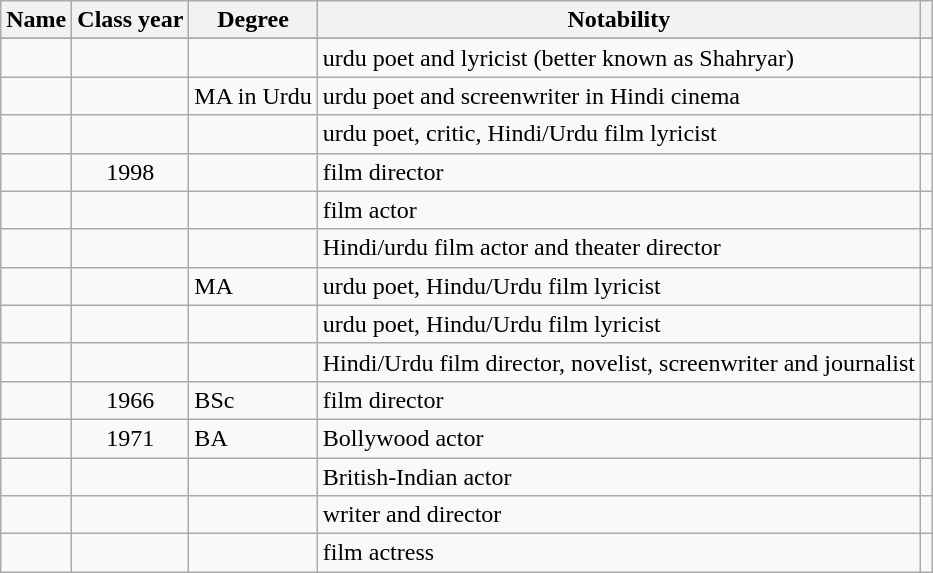<table class="wikitable sortable">
<tr>
<th>Name</th>
<th data-sort-type="isoDate">Class year</th>
<th class="unsortable">Degree</th>
<th class="unsortable">Notability</th>
<th class="unsortable"></th>
</tr>
<tr>
</tr>
<tr>
<td></td>
<td style="text-align:center;"></td>
<td></td>
<td>urdu poet and lyricist (better known as Shahryar)</td>
<td style="text-align:center;"></td>
</tr>
<tr>
<td></td>
<td style="text-align:center;"></td>
<td>MA in Urdu</td>
<td>urdu poet and screenwriter in Hindi cinema</td>
<td style="text-align:center;"></td>
</tr>
<tr>
<td></td>
<td style="text-align:center;"></td>
<td></td>
<td>urdu poet, critic, Hindi/Urdu film lyricist</td>
<td style="text-align:center;"></td>
</tr>
<tr>
<td></td>
<td style="text-align:center;">1998</td>
<td></td>
<td>film director</td>
<td style="text-align:center;"></td>
</tr>
<tr>
<td></td>
<td style="text-align:center;"></td>
<td></td>
<td>film actor</td>
<td style="text-align:center;"></td>
</tr>
<tr>
<td></td>
<td style="text-align:center;"></td>
<td></td>
<td>Hindi/urdu film actor and theater director</td>
<td style="text-align:center;"></td>
</tr>
<tr>
<td></td>
<td style="text-align:center;"></td>
<td>MA</td>
<td>urdu poet, Hindu/Urdu film lyricist</td>
<td style="text-align:center;"></td>
</tr>
<tr>
<td></td>
<td style="text-align:center;"></td>
<td></td>
<td>urdu poet, Hindu/Urdu film lyricist</td>
<td style="text-align:center;"></td>
</tr>
<tr>
<td></td>
<td style="text-align:center;"></td>
<td></td>
<td>Hindi/Urdu film director, novelist, screenwriter and journalist</td>
<td style="text-align:center;"></td>
</tr>
<tr>
<td></td>
<td style="text-align:center;">1966</td>
<td>BSc</td>
<td>film director</td>
<td style="text-align:center;"></td>
</tr>
<tr>
<td></td>
<td style="text-align:center;">1971</td>
<td>BA</td>
<td>Bollywood actor</td>
<td style="text-align:center;"></td>
</tr>
<tr>
<td></td>
<td style="text-align:center;"></td>
<td></td>
<td>British-Indian actor</td>
<td style="text-align:center;"></td>
</tr>
<tr>
<td></td>
<td style="text-align:center;"></td>
<td></td>
<td>writer and director</td>
<td style="text-align:center;"></td>
</tr>
<tr>
<td></td>
<td style="text-align:center;"></td>
<td></td>
<td>film actress</td>
<td style="text-align:center;"></td>
</tr>
</table>
